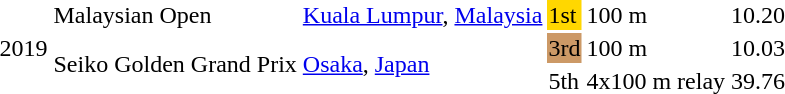<table>
<tr>
<td rowspan=3>2019</td>
<td>Malaysian Open</td>
<td><a href='#'>Kuala Lumpur</a>, <a href='#'>Malaysia</a></td>
<td bgcolor=gold>1st</td>
<td>100 m</td>
<td>10.20</td>
</tr>
<tr>
<td rowspan=2>Seiko Golden Grand Prix</td>
<td rowspan=2><a href='#'>Osaka</a>, <a href='#'>Japan</a></td>
<td style="background:#c96;">3rd</td>
<td>100 m</td>
<td>10.03</td>
</tr>
<tr>
<td>5th</td>
<td>4x100 m relay</td>
<td>39.76</td>
</tr>
</table>
